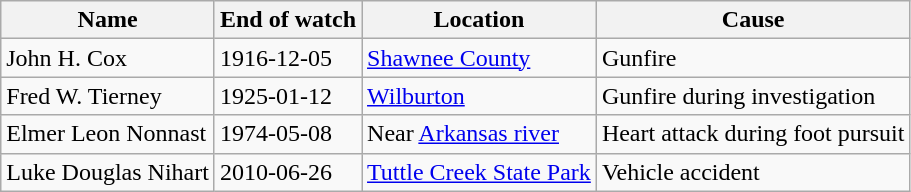<table class="wikitable">
<tr>
<th>Name</th>
<th>End of watch</th>
<th>Location</th>
<th>Cause</th>
</tr>
<tr>
<td>John H. Cox</td>
<td>1916-12-05</td>
<td><a href='#'>Shawnee County</a></td>
<td>Gunfire</td>
</tr>
<tr>
<td>Fred W. Tierney</td>
<td>1925-01-12</td>
<td><a href='#'>Wilburton</a></td>
<td>Gunfire during investigation</td>
</tr>
<tr>
<td>Elmer Leon Nonnast</td>
<td>1974-05-08</td>
<td>Near <a href='#'>Arkansas river</a></td>
<td>Heart attack during foot pursuit</td>
</tr>
<tr>
<td>Luke Douglas Nihart</td>
<td>2010-06-26</td>
<td><a href='#'>Tuttle Creek State Park</a></td>
<td>Vehicle accident</td>
</tr>
</table>
